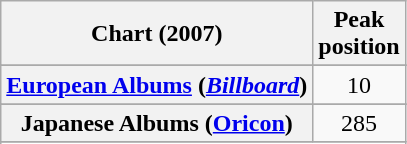<table class="wikitable sortable plainrowheaders" style="text-align:center">
<tr>
<th scope="col">Chart (2007)</th>
<th scope="col">Peak<br>position</th>
</tr>
<tr>
</tr>
<tr>
</tr>
<tr>
</tr>
<tr>
</tr>
<tr>
</tr>
<tr>
<th scope="row"><a href='#'>European Albums</a> (<em><a href='#'>Billboard</a></em>)</th>
<td>10</td>
</tr>
<tr>
</tr>
<tr>
</tr>
<tr>
</tr>
<tr>
</tr>
<tr>
<th scope="row">Japanese Albums (<a href='#'>Oricon</a>)</th>
<td>285</td>
</tr>
<tr>
</tr>
<tr>
</tr>
<tr>
</tr>
<tr>
</tr>
<tr>
</tr>
<tr>
</tr>
<tr>
</tr>
</table>
